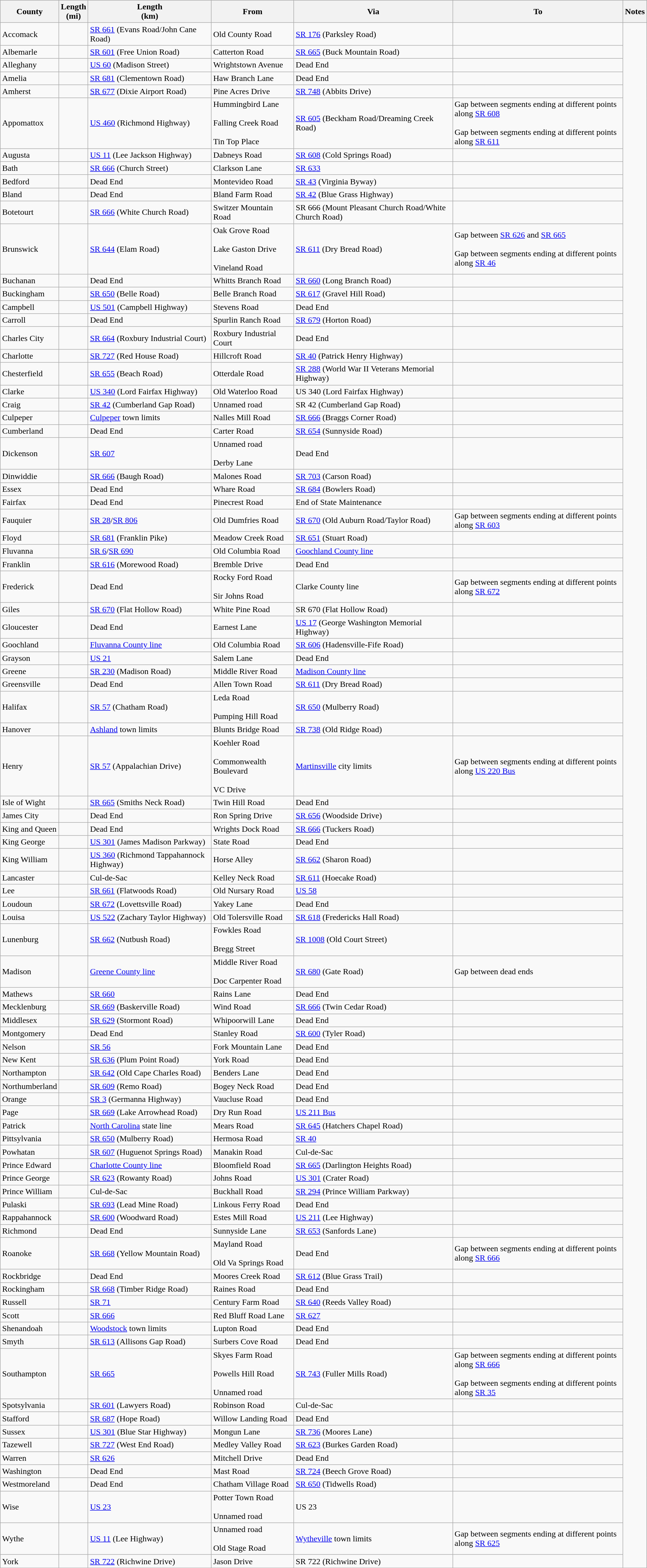<table class="wikitable sortable">
<tr>
<th>County</th>
<th>Length<br>(mi)</th>
<th>Length<br>(km)</th>
<th class="unsortable">From</th>
<th class="unsortable">Via</th>
<th class="unsortable">To</th>
<th class="unsortable">Notes</th>
</tr>
<tr>
<td id="Accomack">Accomack</td>
<td></td>
<td><a href='#'>SR 661</a> (Evans Road/John Cane Road)</td>
<td>Old County Road</td>
<td><a href='#'>SR 176</a> (Parksley Road)</td>
<td></td>
</tr>
<tr>
<td id="Albemarle">Albemarle</td>
<td></td>
<td><a href='#'>SR 601</a> (Free Union Road)</td>
<td>Catterton Road</td>
<td><a href='#'>SR 665</a> (Buck Mountain Road)</td>
<td></td>
</tr>
<tr>
<td id="Alleghany">Alleghany</td>
<td></td>
<td><a href='#'>US 60</a> (Madison Street)</td>
<td>Wrightstown Avenue</td>
<td>Dead End</td>
<td></td>
</tr>
<tr>
<td id="Amelia">Amelia</td>
<td></td>
<td><a href='#'>SR 681</a> (Clementown Road)</td>
<td>Haw Branch Lane</td>
<td>Dead End</td>
<td></td>
</tr>
<tr>
<td id="Amherst">Amherst</td>
<td></td>
<td><a href='#'>SR 677</a> (Dixie Airport Road)</td>
<td>Pine Acres Drive</td>
<td><a href='#'>SR 748</a> (Abbits Drive)</td>
<td></td>
</tr>
<tr>
<td id="Appomattox">Appomattox</td>
<td></td>
<td><a href='#'>US 460</a> (Richmond Highway)</td>
<td>Hummingbird Lane<br><br>Falling Creek Road<br><br>Tin Top Place</td>
<td><a href='#'>SR 605</a> (Beckham Road/Dreaming Creek Road)</td>
<td>Gap between segments ending at different points along <a href='#'>SR 608</a><br><br>Gap between segments ending at different points along <a href='#'>SR 611</a><br></td>
</tr>
<tr>
<td id="Augusta">Augusta</td>
<td></td>
<td><a href='#'>US 11</a> (Lee Jackson Highway)</td>
<td>Dabneys Road</td>
<td><a href='#'>SR 608</a> (Cold Springs Road)</td>
<td></td>
</tr>
<tr>
<td id="Bath">Bath</td>
<td></td>
<td><a href='#'>SR 666</a> (Church Street)</td>
<td>Clarkson Lane</td>
<td><a href='#'>SR 633</a></td>
<td></td>
</tr>
<tr>
<td id="Bedford">Bedford</td>
<td></td>
<td>Dead End</td>
<td>Montevideo Road</td>
<td><a href='#'>SR 43</a> (Virginia Byway)</td>
<td></td>
</tr>
<tr>
<td id="Bland">Bland</td>
<td></td>
<td>Dead End</td>
<td>Bland Farm Road</td>
<td><a href='#'>SR 42</a> (Blue Grass Highway)</td>
<td></td>
</tr>
<tr>
<td id="Botetourt">Botetourt</td>
<td></td>
<td><a href='#'>SR 666</a> (White Church Road)</td>
<td>Switzer Mountain Road</td>
<td>SR 666 (Mount Pleasant Church Road/White Church Road)</td>
<td></td>
</tr>
<tr>
<td id="Brunswick">Brunswick</td>
<td></td>
<td><a href='#'>SR 644</a> (Elam Road)</td>
<td>Oak Grove Road<br><br>Lake Gaston Drive<br><br>Vineland Road</td>
<td><a href='#'>SR 611</a> (Dry Bread Road)</td>
<td>Gap between <a href='#'>SR 626</a> and <a href='#'>SR 665</a><br><br>Gap between segments ending at different points along <a href='#'>SR 46</a></td>
</tr>
<tr>
<td id="Buchanan">Buchanan</td>
<td></td>
<td>Dead End</td>
<td>Whitts Branch Road</td>
<td><a href='#'>SR 660</a> (Long Branch Road)</td>
<td></td>
</tr>
<tr>
<td id="Buckingham">Buckingham</td>
<td></td>
<td><a href='#'>SR 650</a> (Belle Road)</td>
<td>Belle Branch Road</td>
<td><a href='#'>SR 617</a> (Gravel Hill Road)</td>
<td></td>
</tr>
<tr>
<td id="Campbell">Campbell</td>
<td></td>
<td><a href='#'>US 501</a> (Campbell Highway)</td>
<td>Stevens Road</td>
<td>Dead End</td>
<td><br></td>
</tr>
<tr>
<td id="Carroll">Carroll</td>
<td></td>
<td>Dead End</td>
<td>Spurlin Ranch Road</td>
<td><a href='#'>SR 679</a> (Horton Road)</td>
<td></td>
</tr>
<tr>
<td id="Charles City">Charles City</td>
<td></td>
<td><a href='#'>SR 664</a> (Roxbury Industrial Court)</td>
<td>Roxbury Industrial Court</td>
<td>Dead End</td>
<td></td>
</tr>
<tr>
<td id="Charlotte">Charlotte</td>
<td></td>
<td><a href='#'>SR 727</a> (Red House Road)</td>
<td>Hillcroft Road</td>
<td><a href='#'>SR 40</a> (Patrick Henry Highway)</td>
<td></td>
</tr>
<tr>
<td id="Chesterfield">Chesterfield</td>
<td></td>
<td><a href='#'>SR 655</a> (Beach Road)</td>
<td>Otterdale Road</td>
<td><a href='#'>SR 288</a> (World War II Veterans Memorial Highway)</td>
<td></td>
</tr>
<tr>
<td id="Clarke">Clarke</td>
<td></td>
<td><a href='#'>US 340</a> (Lord Fairfax Highway)</td>
<td>Old Waterloo Road</td>
<td>US 340 (Lord Fairfax Highway)</td>
<td></td>
</tr>
<tr>
<td id="Craig">Craig</td>
<td></td>
<td><a href='#'>SR 42</a> (Cumberland Gap Road)</td>
<td>Unnamed road</td>
<td>SR 42 (Cumberland Gap Road)</td>
<td></td>
</tr>
<tr>
<td id="Culpeper">Culpeper</td>
<td></td>
<td><a href='#'>Culpeper</a> town limits</td>
<td>Nalles Mill Road</td>
<td><a href='#'>SR 666</a> (Braggs Corner Road)</td>
<td></td>
</tr>
<tr>
<td id="Cumberland">Cumberland</td>
<td></td>
<td>Dead End</td>
<td>Carter Road</td>
<td><a href='#'>SR 654</a> (Sunnyside Road)</td>
<td></td>
</tr>
<tr>
<td id="Dickenson">Dickenson</td>
<td></td>
<td><a href='#'>SR 607</a></td>
<td>Unnamed road<br><br>Derby Lane</td>
<td>Dead End</td>
<td></td>
</tr>
<tr>
<td id="Dinwiddie">Dinwiddie</td>
<td></td>
<td><a href='#'>SR 666</a> (Baugh Road)</td>
<td>Malones Road</td>
<td><a href='#'>SR 703</a> (Carson Road)</td>
<td></td>
</tr>
<tr>
<td id="Essex">Essex</td>
<td></td>
<td>Dead End</td>
<td>Whare Road</td>
<td><a href='#'>SR 684</a> (Bowlers Road)</td>
<td></td>
</tr>
<tr>
<td id="Fairfax">Fairfax</td>
<td></td>
<td>Dead End</td>
<td>Pinecrest Road</td>
<td>End of State Maintenance</td>
<td></td>
</tr>
<tr>
<td id="Fauquier">Fauquier</td>
<td></td>
<td><a href='#'>SR 28</a>/<a href='#'>SR 806</a></td>
<td>Old Dumfries Road</td>
<td><a href='#'>SR 670</a> (Old Auburn Road/Taylor Road)</td>
<td>Gap between segments ending at different points along <a href='#'>SR 603</a></td>
</tr>
<tr>
<td id="Floyd">Floyd</td>
<td></td>
<td><a href='#'>SR 681</a> (Franklin Pike)</td>
<td>Meadow Creek Road</td>
<td><a href='#'>SR 651</a> (Stuart Road)</td>
<td></td>
</tr>
<tr>
<td id="Fluvanna">Fluvanna</td>
<td></td>
<td><a href='#'>SR 6</a>/<a href='#'>SR 690</a></td>
<td>Old Columbia Road</td>
<td><a href='#'>Goochland County line</a></td>
<td></td>
</tr>
<tr>
<td id="Franklin">Franklin</td>
<td></td>
<td><a href='#'>SR 616</a> (Morewood Road)</td>
<td>Bremble Drive</td>
<td>Dead End</td>
<td></td>
</tr>
<tr>
<td id="Frederick">Frederick</td>
<td></td>
<td>Dead End</td>
<td>Rocky Ford Road<br><br>Sir Johns Road</td>
<td>Clarke County line</td>
<td>Gap between segments ending at different points along <a href='#'>SR 672</a></td>
</tr>
<tr>
<td id="Giles">Giles</td>
<td></td>
<td><a href='#'>SR 670</a> (Flat Hollow Road)</td>
<td>White Pine Road</td>
<td>SR 670 (Flat Hollow Road)</td>
<td></td>
</tr>
<tr>
<td id="Gloucester">Gloucester</td>
<td></td>
<td>Dead End</td>
<td>Earnest Lane</td>
<td><a href='#'>US 17</a> (George Washington Memorial Highway)</td>
<td></td>
</tr>
<tr>
<td id="Goochland">Goochland</td>
<td></td>
<td><a href='#'>Fluvanna County line</a></td>
<td>Old Columbia Road</td>
<td><a href='#'>SR 606</a> (Hadensville-Fife Road)</td>
<td></td>
</tr>
<tr>
<td id="Grayson">Grayson</td>
<td></td>
<td><a href='#'>US 21</a></td>
<td>Salem Lane</td>
<td>Dead End</td>
<td></td>
</tr>
<tr>
<td id="Greene">Greene</td>
<td></td>
<td><a href='#'>SR 230</a> (Madison Road)</td>
<td>Middle River Road</td>
<td><a href='#'>Madison County line</a></td>
<td></td>
</tr>
<tr>
<td id="Greensville">Greensville</td>
<td></td>
<td>Dead End</td>
<td>Allen Town Road</td>
<td><a href='#'>SR 611</a> (Dry Bread Road)</td>
<td></td>
</tr>
<tr>
<td id="Halifax">Halifax</td>
<td></td>
<td><a href='#'>SR 57</a> (Chatham Road)</td>
<td>Leda Road<br><br>Pumping Hill Road</td>
<td><a href='#'>SR 650</a> (Mulberry Road)</td>
<td></td>
</tr>
<tr>
<td id="Hanover">Hanover</td>
<td></td>
<td><a href='#'>Ashland</a> town limits</td>
<td>Blunts Bridge Road</td>
<td><a href='#'>SR 738</a> (Old Ridge Road)</td>
<td><br></td>
</tr>
<tr>
<td id="Henry">Henry</td>
<td></td>
<td><a href='#'>SR 57</a> (Appalachian Drive)</td>
<td>Koehler Road<br><br>Commonwealth Boulevard<br><br>VC Drive</td>
<td><a href='#'>Martinsville</a> city limits</td>
<td>Gap between segments ending at different points along <a href='#'>US 220 Bus</a><br></td>
</tr>
<tr>
<td id="Isle of Wight">Isle of Wight</td>
<td></td>
<td><a href='#'>SR 665</a> (Smiths Neck Road)</td>
<td>Twin Hill Road</td>
<td>Dead End</td>
<td></td>
</tr>
<tr>
<td id="James City">James City</td>
<td></td>
<td>Dead End</td>
<td>Ron Spring Drive</td>
<td><a href='#'>SR 656</a> (Woodside Drive)</td>
<td></td>
</tr>
<tr>
<td id="King and Queen">King and Queen</td>
<td></td>
<td>Dead End</td>
<td>Wrights Dock Road</td>
<td><a href='#'>SR 666</a> (Tuckers Road)</td>
<td></td>
</tr>
<tr>
<td id="King George">King George</td>
<td></td>
<td><a href='#'>US 301</a> (James Madison Parkway)</td>
<td>State Road</td>
<td>Dead End</td>
<td></td>
</tr>
<tr>
<td id="King William">King William</td>
<td></td>
<td><a href='#'>US 360</a> (Richmond Tappahannock Highway)</td>
<td>Horse Alley</td>
<td><a href='#'>SR 662</a> (Sharon Road)</td>
<td></td>
</tr>
<tr>
<td id="Lancaster">Lancaster</td>
<td></td>
<td>Cul-de-Sac</td>
<td>Kelley Neck Road</td>
<td><a href='#'>SR 611</a> (Hoecake Road)</td>
<td></td>
</tr>
<tr>
<td id="Lee">Lee</td>
<td></td>
<td><a href='#'>SR 661</a> (Flatwoods Road)</td>
<td>Old Nursary Road</td>
<td><a href='#'>US 58</a></td>
<td></td>
</tr>
<tr>
<td id="Loudoun">Loudoun</td>
<td></td>
<td><a href='#'>SR 672</a> (Lovettsville Road)</td>
<td>Yakey Lane</td>
<td>Dead End</td>
<td></td>
</tr>
<tr>
<td id="Louisa">Louisa</td>
<td></td>
<td><a href='#'>US 522</a> (Zachary Taylor Highway)</td>
<td>Old Tolersville Road</td>
<td><a href='#'>SR 618</a> (Fredericks Hall Road)</td>
<td></td>
</tr>
<tr>
<td id="Lunenburg">Lunenburg</td>
<td></td>
<td><a href='#'>SR 662</a> (Nutbush Road)</td>
<td>Fowkles Road<br><br>Bregg Street</td>
<td><a href='#'>SR 1008</a> (Old Court Street)</td>
<td></td>
</tr>
<tr>
<td id="Madison">Madison</td>
<td></td>
<td><a href='#'>Greene County line</a></td>
<td>Middle River Road<br><br>Doc Carpenter Road</td>
<td><a href='#'>SR 680</a> (Gate Road)</td>
<td>Gap between dead ends</td>
</tr>
<tr>
<td id="Mathews">Mathews</td>
<td></td>
<td><a href='#'>SR 660</a></td>
<td>Rains Lane</td>
<td>Dead End</td>
<td></td>
</tr>
<tr>
<td id="Mecklenburg">Mecklenburg</td>
<td></td>
<td><a href='#'>SR 669</a> (Baskerville Road)</td>
<td>Wind Road</td>
<td><a href='#'>SR 666</a> (Twin Cedar Road)</td>
<td></td>
</tr>
<tr>
<td id="Middlesex">Middlesex</td>
<td></td>
<td><a href='#'>SR 629</a> (Stormont Road)</td>
<td>Whipoorwill Lane</td>
<td>Dead End</td>
<td></td>
</tr>
<tr>
<td id="Montgomery">Montgomery</td>
<td></td>
<td>Dead End</td>
<td>Stanley Road</td>
<td><a href='#'>SR 600</a> (Tyler Road)</td>
<td></td>
</tr>
<tr>
<td id="Nelson">Nelson</td>
<td></td>
<td><a href='#'>SR 56</a></td>
<td>Fork Mountain Lane</td>
<td>Dead End</td>
<td></td>
</tr>
<tr>
<td id="New Kent">New Kent</td>
<td></td>
<td><a href='#'>SR 636</a> (Plum Point Road)</td>
<td>York Road</td>
<td>Dead End</td>
<td></td>
</tr>
<tr>
<td id="Northampton">Northampton</td>
<td></td>
<td><a href='#'>SR 642</a> (Old Cape Charles Road)</td>
<td>Benders Lane</td>
<td>Dead End</td>
<td></td>
</tr>
<tr>
<td id="Northumberland">Northumberland</td>
<td></td>
<td><a href='#'>SR 609</a> (Remo Road)</td>
<td>Bogey Neck Road</td>
<td>Dead End</td>
<td><br></td>
</tr>
<tr>
<td id="Orange">Orange</td>
<td></td>
<td><a href='#'>SR 3</a> (Germanna Highway)</td>
<td>Vaucluse Road</td>
<td>Dead End</td>
<td></td>
</tr>
<tr>
<td id="Page">Page</td>
<td></td>
<td><a href='#'>SR 669</a> (Lake Arrowhead Road)</td>
<td>Dry Run Road</td>
<td><a href='#'>US 211 Bus</a></td>
<td></td>
</tr>
<tr>
<td id="Patrick">Patrick</td>
<td></td>
<td><a href='#'>North Carolina</a> state line</td>
<td>Mears Road</td>
<td><a href='#'>SR 645</a> (Hatchers Chapel Road)</td>
<td></td>
</tr>
<tr>
<td id="Pittsylvania">Pittsylvania</td>
<td></td>
<td><a href='#'>SR 650</a> (Mulberry Road)</td>
<td>Hermosa Road</td>
<td><a href='#'>SR 40</a></td>
<td></td>
</tr>
<tr>
<td id="Powhatan">Powhatan</td>
<td></td>
<td><a href='#'>SR 607</a> (Huguenot Springs Road)</td>
<td>Manakin Road</td>
<td>Cul-de-Sac</td>
<td></td>
</tr>
<tr>
<td id="Prince Edward">Prince Edward</td>
<td></td>
<td><a href='#'>Charlotte County line</a></td>
<td>Bloomfield Road</td>
<td><a href='#'>SR 665</a> (Darlington Heights Road)</td>
<td></td>
</tr>
<tr>
<td id="Prince George">Prince George</td>
<td></td>
<td><a href='#'>SR 623</a> (Rowanty Road)</td>
<td>Johns Road</td>
<td><a href='#'>US 301</a> (Crater Road)</td>
<td></td>
</tr>
<tr>
<td id="Prince William">Prince William</td>
<td></td>
<td>Cul-de-Sac</td>
<td>Buckhall Road</td>
<td><a href='#'>SR 294</a> (Prince William Parkway)</td>
<td></td>
</tr>
<tr>
<td id="Pulaski">Pulaski</td>
<td></td>
<td><a href='#'>SR 693</a> (Lead Mine Road)</td>
<td>Linkous Ferry Road</td>
<td>Dead End</td>
<td></td>
</tr>
<tr>
<td id="Rappahannock">Rappahannock</td>
<td></td>
<td><a href='#'>SR 600</a> (Woodward Road)</td>
<td>Estes Mill Road</td>
<td><a href='#'>US 211</a> (Lee Highway)</td>
<td></td>
</tr>
<tr>
<td id="Richmond">Richmond</td>
<td></td>
<td>Dead End</td>
<td>Sunnyside Lane</td>
<td><a href='#'>SR 653</a> (Sanfords Lane)</td>
<td></td>
</tr>
<tr>
<td id="Roanoke">Roanoke</td>
<td></td>
<td><a href='#'>SR 668</a> (Yellow Mountain Road)</td>
<td>Mayland Road<br><br>Old Va Springs Road</td>
<td>Dead End</td>
<td>Gap between segments ending at different points along <a href='#'>SR 666</a></td>
</tr>
<tr>
<td id="Rockbridge">Rockbridge</td>
<td></td>
<td>Dead End</td>
<td>Moores Creek Road</td>
<td><a href='#'>SR 612</a> (Blue Grass Trail)</td>
<td></td>
</tr>
<tr>
<td id="Rockingham">Rockingham</td>
<td></td>
<td><a href='#'>SR 668</a> (Timber Ridge Road)</td>
<td>Raines Road</td>
<td>Dead End</td>
<td></td>
</tr>
<tr>
<td id="Russell">Russell</td>
<td></td>
<td><a href='#'>SR 71</a></td>
<td>Century Farm Road</td>
<td><a href='#'>SR 640</a> (Reeds Valley Road)</td>
<td></td>
</tr>
<tr>
<td id="Scott">Scott</td>
<td></td>
<td><a href='#'>SR 666</a></td>
<td>Red Bluff Road Lane</td>
<td><a href='#'>SR 627</a></td>
<td></td>
</tr>
<tr>
<td id="Shenandoah">Shenandoah</td>
<td></td>
<td><a href='#'>Woodstock</a> town limits</td>
<td>Lupton Road</td>
<td>Dead End</td>
<td></td>
</tr>
<tr>
<td id="Smyth">Smyth</td>
<td></td>
<td><a href='#'>SR 613</a> (Allisons Gap Road)</td>
<td>Surbers Cove Road</td>
<td>Dead End</td>
<td></td>
</tr>
<tr>
<td id="Southampton">Southampton</td>
<td></td>
<td><a href='#'>SR 665</a></td>
<td>Skyes Farm Road<br><br>Powells Hill Road<br><br>Unnamed road</td>
<td><a href='#'>SR 743</a> (Fuller Mills Road)</td>
<td>Gap between segments ending at different points along <a href='#'>SR 666</a><br><br>Gap between segments ending at different points along <a href='#'>SR 35</a></td>
</tr>
<tr>
<td id="Spotsylvania">Spotsylvania</td>
<td></td>
<td><a href='#'>SR 601</a> (Lawyers Road)</td>
<td>Robinson Road</td>
<td>Cul-de-Sac</td>
<td></td>
</tr>
<tr>
<td id="Stafford">Stafford</td>
<td></td>
<td><a href='#'>SR 687</a> (Hope Road)</td>
<td>Willow Landing Road</td>
<td>Dead End</td>
<td><br></td>
</tr>
<tr>
<td id="Sussex">Sussex</td>
<td></td>
<td><a href='#'>US 301</a> (Blue Star Highway)</td>
<td>Mongun Lane</td>
<td><a href='#'>SR 736</a> (Moores Lane)</td>
<td></td>
</tr>
<tr>
<td id="Tazewell">Tazewell</td>
<td></td>
<td><a href='#'>SR 727</a> (West End Road)</td>
<td>Medley Valley Road</td>
<td><a href='#'>SR 623</a> (Burkes Garden Road)</td>
<td></td>
</tr>
<tr>
<td id="Warren">Warren</td>
<td></td>
<td><a href='#'>SR 626</a></td>
<td>Mitchell Drive</td>
<td>Dead End</td>
<td></td>
</tr>
<tr>
<td id="Washington">Washington</td>
<td></td>
<td>Dead End</td>
<td>Mast Road</td>
<td><a href='#'>SR 724</a> (Beech Grove Road)</td>
<td></td>
</tr>
<tr>
<td id="Westmoreland">Westmoreland</td>
<td></td>
<td>Dead End</td>
<td>Chatham Village Road</td>
<td><a href='#'>SR 650</a> (Tidwells Road)</td>
<td></td>
</tr>
<tr>
<td id="Wise">Wise</td>
<td></td>
<td><a href='#'>US 23</a></td>
<td>Potter Town Road<br><br>Unnamed road</td>
<td>US 23</td>
<td></td>
</tr>
<tr>
<td id="Wythe">Wythe</td>
<td></td>
<td><a href='#'>US 11</a> (Lee Highway)</td>
<td>Unnamed road<br><br>Old Stage Road</td>
<td><a href='#'>Wytheville</a> town limits</td>
<td>Gap between segments ending at different points along <a href='#'>SR 625</a></td>
</tr>
<tr>
<td id="York">York</td>
<td></td>
<td><a href='#'>SR 722</a> (Richwine Drive)</td>
<td>Jason Drive</td>
<td>SR 722 (Richwine Drive)</td>
<td></td>
</tr>
</table>
